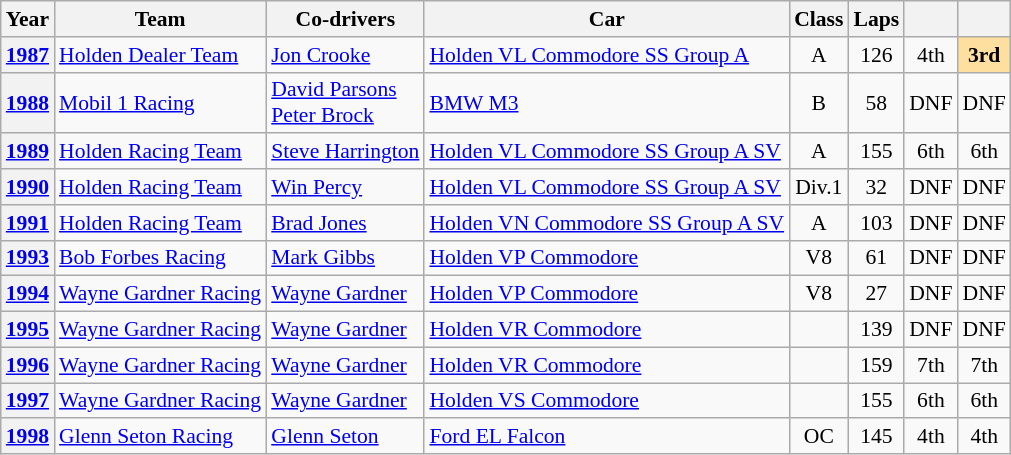<table class="wikitable" style="text-align:center; font-size:90%">
<tr>
<th>Year</th>
<th>Team</th>
<th>Co-drivers</th>
<th>Car</th>
<th>Class</th>
<th>Laps</th>
<th></th>
<th></th>
</tr>
<tr>
<th><a href='#'>1987</a></th>
<td align="left"> <a href='#'>Holden Dealer Team</a></td>
<td align="left"> <a href='#'>Jon Crooke</a></td>
<td align="left"><a href='#'>Holden VL Commodore SS Group A</a></td>
<td>A</td>
<td>126</td>
<td>4th</td>
<td style="background:#ffdf9f;"><strong>3rd</strong></td>
</tr>
<tr>
<th><a href='#'>1988</a></th>
<td align="left"> <a href='#'>Mobil 1 Racing</a></td>
<td align="left"> <a href='#'>David Parsons</a><br> <a href='#'>Peter Brock</a></td>
<td align="left"><a href='#'>BMW M3</a></td>
<td>B</td>
<td>58</td>
<td>DNF</td>
<td>DNF</td>
</tr>
<tr>
<th><a href='#'>1989</a></th>
<td align="left"> <a href='#'>Holden Racing Team</a></td>
<td align="left"> <a href='#'>Steve Harrington</a></td>
<td align="left"><a href='#'>Holden VL Commodore SS Group A SV</a></td>
<td>A</td>
<td>155</td>
<td>6th</td>
<td>6th</td>
</tr>
<tr>
<th><a href='#'>1990</a></th>
<td align="left"> <a href='#'>Holden Racing Team</a></td>
<td align="left"> <a href='#'>Win Percy</a></td>
<td align="left"><a href='#'>Holden VL Commodore SS Group A SV</a></td>
<td>Div.1</td>
<td>32</td>
<td>DNF</td>
<td>DNF</td>
</tr>
<tr>
<th><a href='#'>1991</a></th>
<td align="left"> <a href='#'>Holden Racing Team</a></td>
<td align="left"> <a href='#'>Brad Jones</a></td>
<td align="left"><a href='#'>Holden VN Commodore SS Group A SV</a></td>
<td>A</td>
<td>103</td>
<td>DNF</td>
<td>DNF</td>
</tr>
<tr>
<th><a href='#'>1993</a></th>
<td align="left"> <a href='#'>Bob Forbes Racing</a></td>
<td align="left"> <a href='#'>Mark Gibbs</a></td>
<td align="left"><a href='#'>Holden VP Commodore</a></td>
<td>V8</td>
<td>61</td>
<td>DNF</td>
<td>DNF</td>
</tr>
<tr>
<th><a href='#'>1994</a></th>
<td align="left"> <a href='#'>Wayne Gardner Racing</a></td>
<td align="left"> <a href='#'>Wayne Gardner</a></td>
<td align="left"><a href='#'>Holden VP Commodore</a></td>
<td>V8</td>
<td>27</td>
<td>DNF</td>
<td>DNF</td>
</tr>
<tr>
<th><a href='#'>1995</a></th>
<td align="left"> <a href='#'>Wayne Gardner Racing</a></td>
<td align="left"> <a href='#'>Wayne Gardner</a></td>
<td align="left"><a href='#'>Holden VR Commodore</a></td>
<td></td>
<td>139</td>
<td>DNF</td>
<td>DNF</td>
</tr>
<tr>
<th><a href='#'>1996</a></th>
<td align="left"> <a href='#'>Wayne Gardner Racing</a></td>
<td align="left"> <a href='#'>Wayne Gardner</a></td>
<td align="left"><a href='#'>Holden VR Commodore</a></td>
<td></td>
<td>159</td>
<td>7th</td>
<td>7th</td>
</tr>
<tr>
<th><a href='#'>1997</a></th>
<td align="left"> <a href='#'>Wayne Gardner Racing</a></td>
<td align="left"> <a href='#'>Wayne Gardner</a></td>
<td align="left"><a href='#'>Holden VS Commodore</a></td>
<td></td>
<td>155</td>
<td>6th</td>
<td>6th</td>
</tr>
<tr>
<th><a href='#'>1998</a></th>
<td align="left"> <a href='#'>Glenn Seton Racing</a></td>
<td align="left"> <a href='#'>Glenn Seton</a></td>
<td align="left"><a href='#'>Ford EL Falcon</a></td>
<td>OC</td>
<td>145</td>
<td>4th</td>
<td>4th</td>
</tr>
</table>
